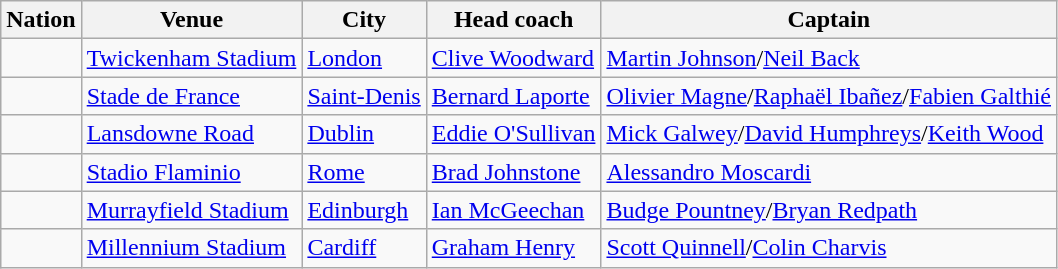<table class="wikitable">
<tr>
<th>Nation</th>
<th>Venue</th>
<th>City</th>
<th>Head coach</th>
<th>Captain</th>
</tr>
<tr>
<td></td>
<td><a href='#'>Twickenham Stadium</a></td>
<td><a href='#'>London</a></td>
<td> <a href='#'>Clive Woodward</a></td>
<td><a href='#'>Martin Johnson</a>/<a href='#'>Neil Back</a></td>
</tr>
<tr>
<td></td>
<td><a href='#'>Stade de France</a></td>
<td><a href='#'>Saint-Denis</a></td>
<td> <a href='#'>Bernard Laporte</a></td>
<td><a href='#'>Olivier Magne</a>/<a href='#'>Raphaël Ibañez</a>/<a href='#'>Fabien Galthié</a></td>
</tr>
<tr>
<td></td>
<td><a href='#'>Lansdowne Road</a></td>
<td><a href='#'>Dublin</a></td>
<td> <a href='#'>Eddie O'Sullivan</a></td>
<td><a href='#'>Mick Galwey</a>/<a href='#'>David Humphreys</a>/<a href='#'>Keith Wood</a></td>
</tr>
<tr>
<td></td>
<td><a href='#'>Stadio Flaminio</a></td>
<td><a href='#'>Rome</a></td>
<td> <a href='#'>Brad Johnstone</a></td>
<td><a href='#'>Alessandro Moscardi</a></td>
</tr>
<tr>
<td></td>
<td><a href='#'>Murrayfield Stadium</a></td>
<td><a href='#'>Edinburgh</a></td>
<td> <a href='#'>Ian McGeechan</a></td>
<td><a href='#'>Budge Pountney</a>/<a href='#'>Bryan Redpath</a></td>
</tr>
<tr>
<td></td>
<td><a href='#'>Millennium Stadium</a></td>
<td><a href='#'>Cardiff</a></td>
<td> <a href='#'>Graham Henry</a></td>
<td><a href='#'>Scott Quinnell</a>/<a href='#'>Colin Charvis</a></td>
</tr>
</table>
